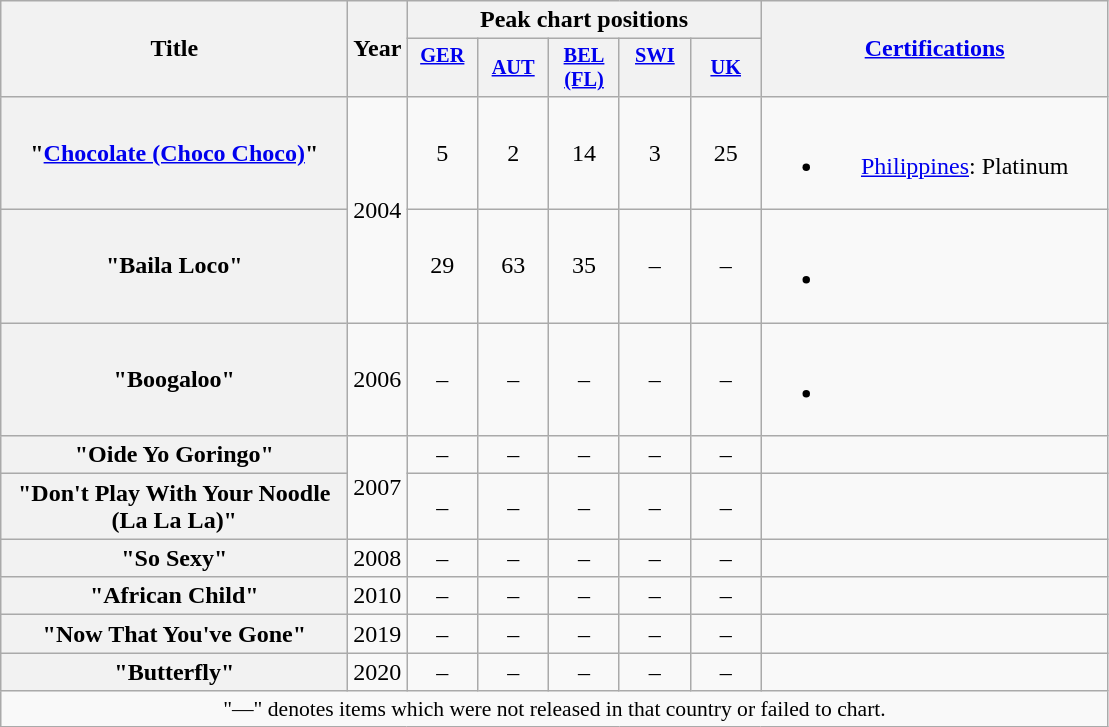<table class="wikitable plainrowheaders" style="text-align:center;">
<tr>
<th rowspan="2" scope="col" style="width:14em;">Title</th>
<th rowspan="2" scope="col">Year</th>
<th colspan="5">Peak chart positions</th>
<th rowspan="2" scope="col" style="width:14em;"><a href='#'>Certifications</a></th>
</tr>
<tr>
<th scope="col" style="width:3em;font-size:85%;"><a href='#'>GER</a><br><br></th>
<th scope="col" style="width:3em;font-size:85%;"><a href='#'>AUT</a><br></th>
<th scope="col" style="width:3em;font-size:85%;"><a href='#'>BEL<br>(FL)</a><br></th>
<th scope="col" style="width:3em;font-size:85%;"><a href='#'>SWI</a><br><br></th>
<th scope="col" style="width:3em;font-size:85%;"><a href='#'>UK</a><br></th>
</tr>
<tr>
<th scope="row">"<a href='#'>Chocolate (Choco Choco)</a>"</th>
<td rowspan="2">2004</td>
<td>5</td>
<td>2</td>
<td>14</td>
<td>3</td>
<td>25</td>
<td><br><ul><li><a href='#'>Philippines</a>: Platinum</li></ul></td>
</tr>
<tr>
<th scope="row">"Baila Loco"</th>
<td>29</td>
<td>63</td>
<td>35</td>
<td>–</td>
<td>–</td>
<td><br><ul><li></li></ul></td>
</tr>
<tr>
<th scope="row">"Boogaloo"</th>
<td>2006</td>
<td>–</td>
<td>–</td>
<td>–</td>
<td>–</td>
<td>–</td>
<td><br><ul><li></li></ul></td>
</tr>
<tr>
<th scope="row">"Oide Yo Goringo"</th>
<td rowspan="2">2007</td>
<td>–</td>
<td>–</td>
<td>–</td>
<td>–</td>
<td>–</td>
<td></td>
</tr>
<tr>
<th scope="row">"Don't Play With Your Noodle (La La La)"</th>
<td>–</td>
<td>–</td>
<td>–</td>
<td>–</td>
<td>–</td>
<td></td>
</tr>
<tr>
<th scope="row">"So Sexy"</th>
<td>2008</td>
<td>–</td>
<td>–</td>
<td>–</td>
<td>–</td>
<td>–</td>
<td></td>
</tr>
<tr>
<th scope="row">"African Child"</th>
<td>2010</td>
<td>–</td>
<td>–</td>
<td>–</td>
<td>–</td>
<td>–</td>
<td></td>
</tr>
<tr>
<th scope="row">"Now That You've Gone"</th>
<td>2019</td>
<td>–</td>
<td>–</td>
<td>–</td>
<td>–</td>
<td>–</td>
<td></td>
</tr>
<tr>
<th scope="row">"Butterfly"</th>
<td>2020</td>
<td>–</td>
<td>–</td>
<td>–</td>
<td>–</td>
<td>–</td>
<td></td>
</tr>
<tr>
<td colspan="9" style="font-size:90%;" align="center">"—" denotes items which were not released in that country or failed to chart.</td>
</tr>
</table>
